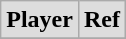<table class="wikitable">
<tr style="background:#ddd;">
<td><strong>Player</strong></td>
<td><strong>Ref</strong></td>
</tr>
<tr>
</tr>
</table>
